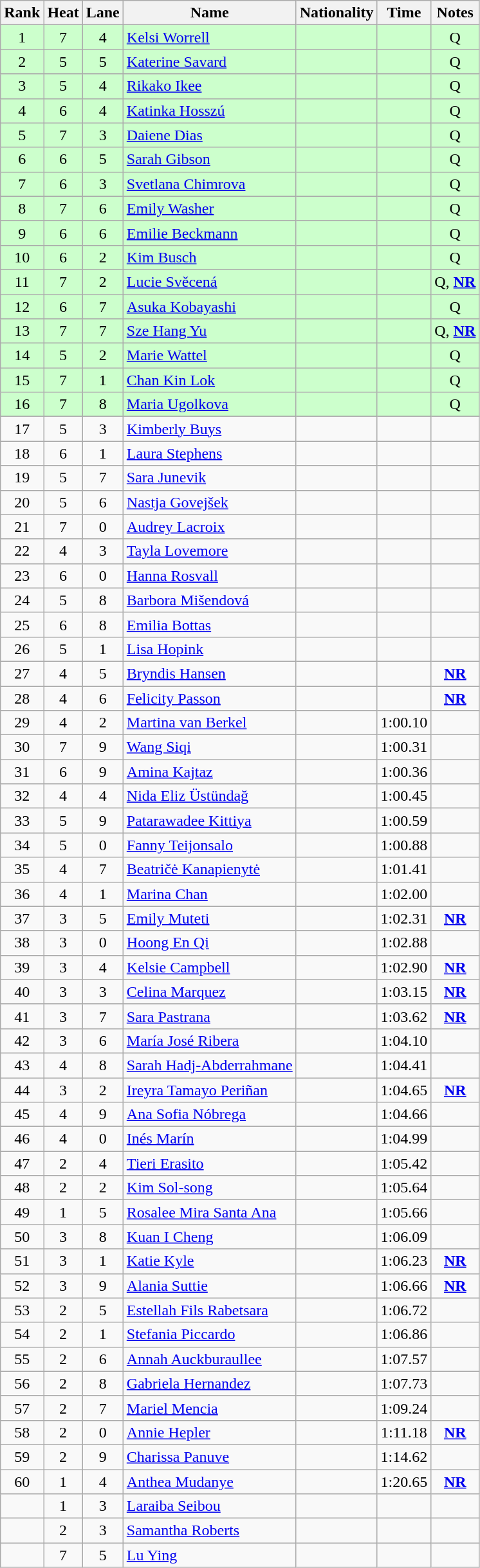<table class="wikitable sortable" style="text-align:center">
<tr>
<th>Rank</th>
<th>Heat</th>
<th>Lane</th>
<th>Name</th>
<th>Nationality</th>
<th>Time</th>
<th>Notes</th>
</tr>
<tr bgcolor=ccffcc>
<td>1</td>
<td>7</td>
<td>4</td>
<td align=left><a href='#'>Kelsi Worrell</a></td>
<td align=left></td>
<td></td>
<td>Q</td>
</tr>
<tr bgcolor=ccffcc>
<td>2</td>
<td>5</td>
<td>5</td>
<td align=left><a href='#'>Katerine Savard</a></td>
<td align=left></td>
<td></td>
<td>Q</td>
</tr>
<tr bgcolor=ccffcc>
<td>3</td>
<td>5</td>
<td>4</td>
<td align=left><a href='#'>Rikako Ikee</a></td>
<td align=left></td>
<td></td>
<td>Q</td>
</tr>
<tr bgcolor=ccffcc>
<td>4</td>
<td>6</td>
<td>4</td>
<td align=left><a href='#'>Katinka Hosszú</a></td>
<td align=left></td>
<td></td>
<td>Q</td>
</tr>
<tr bgcolor=ccffcc>
<td>5</td>
<td>7</td>
<td>3</td>
<td align=left><a href='#'>Daiene Dias</a></td>
<td align=left></td>
<td></td>
<td>Q</td>
</tr>
<tr bgcolor=ccffcc>
<td>6</td>
<td>6</td>
<td>5</td>
<td align=left><a href='#'>Sarah Gibson</a></td>
<td align=left></td>
<td></td>
<td>Q</td>
</tr>
<tr bgcolor=ccffcc>
<td>7</td>
<td>6</td>
<td>3</td>
<td align=left><a href='#'>Svetlana Chimrova</a></td>
<td align=left></td>
<td></td>
<td>Q</td>
</tr>
<tr bgcolor=ccffcc>
<td>8</td>
<td>7</td>
<td>6</td>
<td align=left><a href='#'>Emily Washer</a></td>
<td align=left></td>
<td></td>
<td>Q</td>
</tr>
<tr bgcolor=ccffcc>
<td>9</td>
<td>6</td>
<td>6</td>
<td align=left><a href='#'>Emilie Beckmann</a></td>
<td align=left></td>
<td></td>
<td>Q</td>
</tr>
<tr bgcolor=ccffcc>
<td>10</td>
<td>6</td>
<td>2</td>
<td align=left><a href='#'>Kim Busch</a></td>
<td align=left></td>
<td></td>
<td>Q</td>
</tr>
<tr bgcolor=ccffcc>
<td>11</td>
<td>7</td>
<td>2</td>
<td align=left><a href='#'>Lucie Svěcená</a></td>
<td align=left></td>
<td></td>
<td>Q, <strong><a href='#'>NR</a></strong></td>
</tr>
<tr bgcolor=ccffcc>
<td>12</td>
<td>6</td>
<td>7</td>
<td align=left><a href='#'>Asuka Kobayashi</a></td>
<td align=left></td>
<td></td>
<td>Q</td>
</tr>
<tr bgcolor=ccffcc>
<td>13</td>
<td>7</td>
<td>7</td>
<td align=left><a href='#'>Sze Hang Yu</a></td>
<td align=left></td>
<td></td>
<td>Q, <strong><a href='#'>NR</a></strong></td>
</tr>
<tr bgcolor=ccffcc>
<td>14</td>
<td>5</td>
<td>2</td>
<td align=left><a href='#'>Marie Wattel</a></td>
<td align=left></td>
<td></td>
<td>Q</td>
</tr>
<tr bgcolor=ccffcc>
<td>15</td>
<td>7</td>
<td>1</td>
<td align=left><a href='#'>Chan Kin Lok</a></td>
<td align=left></td>
<td></td>
<td>Q</td>
</tr>
<tr bgcolor=ccffcc>
<td>16</td>
<td>7</td>
<td>8</td>
<td align=left><a href='#'>Maria Ugolkova</a></td>
<td align=left></td>
<td></td>
<td>Q</td>
</tr>
<tr>
<td>17</td>
<td>5</td>
<td>3</td>
<td align=left><a href='#'>Kimberly Buys</a></td>
<td align=left></td>
<td></td>
<td></td>
</tr>
<tr>
<td>18</td>
<td>6</td>
<td>1</td>
<td align=left><a href='#'>Laura Stephens</a></td>
<td align=left></td>
<td></td>
<td></td>
</tr>
<tr>
<td>19</td>
<td>5</td>
<td>7</td>
<td align=left><a href='#'>Sara Junevik</a></td>
<td align=left></td>
<td></td>
<td></td>
</tr>
<tr>
<td>20</td>
<td>5</td>
<td>6</td>
<td align=left><a href='#'>Nastja Govejšek</a></td>
<td align=left></td>
<td></td>
<td></td>
</tr>
<tr>
<td>21</td>
<td>7</td>
<td>0</td>
<td align=left><a href='#'>Audrey Lacroix</a></td>
<td align=left></td>
<td></td>
<td></td>
</tr>
<tr>
<td>22</td>
<td>4</td>
<td>3</td>
<td align=left><a href='#'>Tayla Lovemore</a></td>
<td align=left></td>
<td></td>
<td></td>
</tr>
<tr>
<td>23</td>
<td>6</td>
<td>0</td>
<td align=left><a href='#'>Hanna Rosvall</a></td>
<td align=left></td>
<td></td>
<td></td>
</tr>
<tr>
<td>24</td>
<td>5</td>
<td>8</td>
<td align=left><a href='#'>Barbora Mišendová</a></td>
<td align=left></td>
<td></td>
<td></td>
</tr>
<tr>
<td>25</td>
<td>6</td>
<td>8</td>
<td align=left><a href='#'>Emilia Bottas</a></td>
<td align=left></td>
<td></td>
<td></td>
</tr>
<tr>
<td>26</td>
<td>5</td>
<td>1</td>
<td align=left><a href='#'>Lisa Hopink</a></td>
<td align=left></td>
<td></td>
<td></td>
</tr>
<tr>
<td>27</td>
<td>4</td>
<td>5</td>
<td align=left><a href='#'>Bryndis Hansen</a></td>
<td align=left></td>
<td></td>
<td><strong><a href='#'>NR</a></strong></td>
</tr>
<tr>
<td>28</td>
<td>4</td>
<td>6</td>
<td align=left><a href='#'>Felicity Passon</a></td>
<td align=left></td>
<td></td>
<td><strong><a href='#'>NR</a></strong></td>
</tr>
<tr>
<td>29</td>
<td>4</td>
<td>2</td>
<td align=left><a href='#'>Martina van Berkel</a></td>
<td align=left></td>
<td>1:00.10</td>
<td></td>
</tr>
<tr>
<td>30</td>
<td>7</td>
<td>9</td>
<td align=left><a href='#'>Wang Siqi</a></td>
<td align=left></td>
<td>1:00.31</td>
<td></td>
</tr>
<tr>
<td>31</td>
<td>6</td>
<td>9</td>
<td align=left><a href='#'>Amina Kajtaz</a></td>
<td align=left></td>
<td>1:00.36</td>
<td></td>
</tr>
<tr>
<td>32</td>
<td>4</td>
<td>4</td>
<td align=left><a href='#'>Nida Eliz Üstündağ</a></td>
<td align=left></td>
<td>1:00.45</td>
<td></td>
</tr>
<tr>
<td>33</td>
<td>5</td>
<td>9</td>
<td align=left><a href='#'>Patarawadee Kittiya</a></td>
<td align=left></td>
<td>1:00.59</td>
<td></td>
</tr>
<tr>
<td>34</td>
<td>5</td>
<td>0</td>
<td align=left><a href='#'>Fanny Teijonsalo</a></td>
<td align=left></td>
<td>1:00.88</td>
<td></td>
</tr>
<tr>
<td>35</td>
<td>4</td>
<td>7</td>
<td align=left><a href='#'>Beatričė Kanapienytė</a></td>
<td align=left></td>
<td>1:01.41</td>
<td></td>
</tr>
<tr>
<td>36</td>
<td>4</td>
<td>1</td>
<td align=left><a href='#'>Marina Chan</a></td>
<td align=left></td>
<td>1:02.00</td>
<td></td>
</tr>
<tr>
<td>37</td>
<td>3</td>
<td>5</td>
<td align=left><a href='#'>Emily Muteti</a></td>
<td align=left></td>
<td>1:02.31</td>
<td><strong><a href='#'>NR</a></strong></td>
</tr>
<tr>
<td>38</td>
<td>3</td>
<td>0</td>
<td align=left><a href='#'>Hoong En Qi</a></td>
<td align=left></td>
<td>1:02.88</td>
<td></td>
</tr>
<tr>
<td>39</td>
<td>3</td>
<td>4</td>
<td align=left><a href='#'>Kelsie Campbell</a></td>
<td align=left></td>
<td>1:02.90</td>
<td><strong><a href='#'>NR</a></strong></td>
</tr>
<tr>
<td>40</td>
<td>3</td>
<td>3</td>
<td align=left><a href='#'>Celina Marquez</a></td>
<td align=left></td>
<td>1:03.15</td>
<td><strong><a href='#'>NR</a></strong></td>
</tr>
<tr>
<td>41</td>
<td>3</td>
<td>7</td>
<td align=left><a href='#'>Sara Pastrana</a></td>
<td align=left></td>
<td>1:03.62</td>
<td><strong><a href='#'>NR</a></strong></td>
</tr>
<tr>
<td>42</td>
<td>3</td>
<td>6</td>
<td align=left><a href='#'>María José Ribera</a></td>
<td align=left></td>
<td>1:04.10</td>
<td></td>
</tr>
<tr>
<td>43</td>
<td>4</td>
<td>8</td>
<td align=left><a href='#'>Sarah Hadj-Abderrahmane</a></td>
<td align=left></td>
<td>1:04.41</td>
<td></td>
</tr>
<tr>
<td>44</td>
<td>3</td>
<td>2</td>
<td align=left><a href='#'>Ireyra Tamayo Periñan</a></td>
<td align=left></td>
<td>1:04.65</td>
<td><strong><a href='#'>NR</a></strong></td>
</tr>
<tr>
<td>45</td>
<td>4</td>
<td>9</td>
<td align=left><a href='#'>Ana Sofia Nóbrega</a></td>
<td align=left></td>
<td>1:04.66</td>
<td></td>
</tr>
<tr>
<td>46</td>
<td>4</td>
<td>0</td>
<td align=left><a href='#'>Inés Marín</a></td>
<td align=left></td>
<td>1:04.99</td>
<td></td>
</tr>
<tr>
<td>47</td>
<td>2</td>
<td>4</td>
<td align=left><a href='#'>Tieri Erasito</a></td>
<td align=left></td>
<td>1:05.42</td>
<td></td>
</tr>
<tr>
<td>48</td>
<td>2</td>
<td>2</td>
<td align=left><a href='#'>Kim Sol-song</a></td>
<td align=left></td>
<td>1:05.64</td>
<td></td>
</tr>
<tr>
<td>49</td>
<td>1</td>
<td>5</td>
<td align=left><a href='#'>Rosalee Mira Santa Ana</a></td>
<td align=left></td>
<td>1:05.66</td>
<td></td>
</tr>
<tr>
<td>50</td>
<td>3</td>
<td>8</td>
<td align=left><a href='#'>Kuan I Cheng</a></td>
<td align=left></td>
<td>1:06.09</td>
<td></td>
</tr>
<tr>
<td>51</td>
<td>3</td>
<td>1</td>
<td align=left><a href='#'>Katie Kyle</a></td>
<td align=left></td>
<td>1:06.23</td>
<td><strong><a href='#'>NR</a></strong></td>
</tr>
<tr>
<td>52</td>
<td>3</td>
<td>9</td>
<td align=left><a href='#'>Alania Suttie</a></td>
<td align=left></td>
<td>1:06.66</td>
<td><strong><a href='#'>NR</a></strong></td>
</tr>
<tr>
<td>53</td>
<td>2</td>
<td>5</td>
<td align=left><a href='#'>Estellah Fils Rabetsara</a></td>
<td align=left></td>
<td>1:06.72</td>
<td></td>
</tr>
<tr>
<td>54</td>
<td>2</td>
<td>1</td>
<td align=left><a href='#'>Stefania Piccardo</a></td>
<td align=left></td>
<td>1:06.86</td>
<td></td>
</tr>
<tr>
<td>55</td>
<td>2</td>
<td>6</td>
<td align=left><a href='#'>Annah Auckburaullee</a></td>
<td align=left></td>
<td>1:07.57</td>
<td></td>
</tr>
<tr>
<td>56</td>
<td>2</td>
<td>8</td>
<td align=left><a href='#'>Gabriela Hernandez</a></td>
<td align=left></td>
<td>1:07.73</td>
<td></td>
</tr>
<tr>
<td>57</td>
<td>2</td>
<td>7</td>
<td align=left><a href='#'>Mariel Mencia</a></td>
<td align=left></td>
<td>1:09.24</td>
<td></td>
</tr>
<tr>
<td>58</td>
<td>2</td>
<td>0</td>
<td align=left><a href='#'>Annie Hepler</a></td>
<td align=left></td>
<td>1:11.18</td>
<td><strong><a href='#'>NR</a></strong></td>
</tr>
<tr>
<td>59</td>
<td>2</td>
<td>9</td>
<td align=left><a href='#'>Charissa Panuve</a></td>
<td align=left></td>
<td>1:14.62</td>
<td></td>
</tr>
<tr>
<td>60</td>
<td>1</td>
<td>4</td>
<td align=left><a href='#'>Anthea Mudanye</a></td>
<td align=left></td>
<td>1:20.65</td>
<td><strong><a href='#'>NR</a></strong></td>
</tr>
<tr>
<td></td>
<td>1</td>
<td>3</td>
<td align=left><a href='#'>Laraiba Seibou</a></td>
<td align=left></td>
<td></td>
<td></td>
</tr>
<tr>
<td></td>
<td>2</td>
<td>3</td>
<td align=left><a href='#'>Samantha Roberts</a></td>
<td align=left></td>
<td></td>
<td></td>
</tr>
<tr>
<td></td>
<td>7</td>
<td>5</td>
<td align=left><a href='#'>Lu Ying</a></td>
<td align=left></td>
<td></td>
<td></td>
</tr>
</table>
